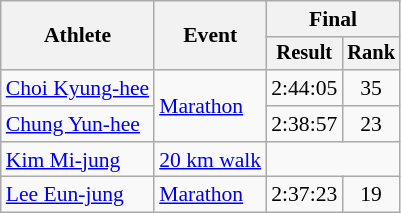<table class=wikitable style="font-size:90%">
<tr>
<th rowspan="2">Athlete</th>
<th rowspan="2">Event</th>
<th colspan="2">Final</th>
</tr>
<tr style="font-size:95%">
<th>Result</th>
<th>Rank</th>
</tr>
<tr align=center>
<td align=left><a href='#'>Choi Kyung-hee</a></td>
<td align=left rowspan=2><a href='#'>Marathon</a></td>
<td>2:44:05</td>
<td>35</td>
</tr>
<tr align=center>
<td align=left><a href='#'>Chung Yun-hee</a></td>
<td>2:38:57</td>
<td>23</td>
</tr>
<tr align=center>
<td align=left><a href='#'>Kim Mi-jung</a></td>
<td align=left><a href='#'>20 km walk</a></td>
<td colspan=2></td>
</tr>
<tr align=center>
<td align=left><a href='#'>Lee Eun-jung</a></td>
<td align=left><a href='#'>Marathon</a></td>
<td>2:37:23</td>
<td>19</td>
</tr>
</table>
